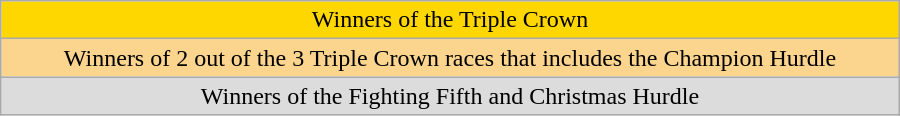<table class="wikitable" width="600px">
<tr>
<td style="background-color:gold; width:7%; text-align:center;">Winners of the Triple Crown</td>
</tr>
<tr>
<td style="background-color:#FBD48E; text-align:center;">Winners of 2 out of the 3 Triple Crown races that includes the Champion Hurdle</td>
</tr>
<tr>
<td style="background-color:#DCDCDC; text-align:center;">Winners of the Fighting Fifth and Christmas Hurdle</td>
</tr>
</table>
